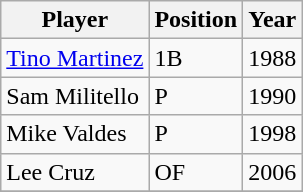<table class="wikitable">
<tr>
<th scope="col">Player</th>
<th scope="col">Position</th>
<th scope="col">Year</th>
</tr>
<tr>
<td scope="row"><a href='#'>Tino Martinez</a></td>
<td>1B</td>
<td>1988</td>
</tr>
<tr>
<td scope="row">Sam Militello</td>
<td>P</td>
<td>1990</td>
</tr>
<tr>
<td scope="row">Mike Valdes</td>
<td>P</td>
<td>1998</td>
</tr>
<tr>
<td scope="row">Lee Cruz</td>
<td>OF</td>
<td>2006</td>
</tr>
<tr>
</tr>
</table>
